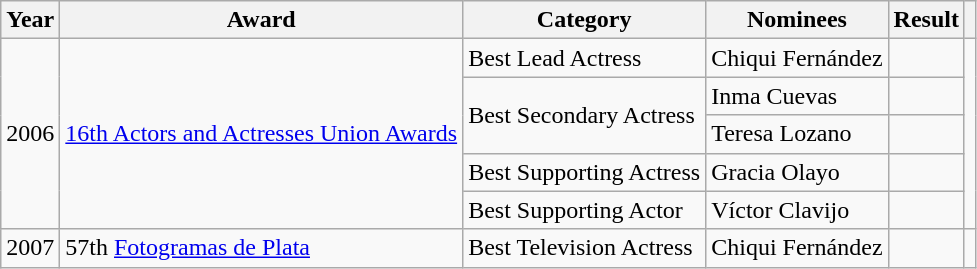<table class="wikitable sortable plainrowheaders">
<tr>
<th>Year</th>
<th>Award</th>
<th>Category</th>
<th>Nominees</th>
<th>Result</th>
<th scope="col" class="unsortable"></th>
</tr>
<tr>
<td align = "center" rowspan = 5>2006</td>
<td rowspan = 5><a href='#'>16th Actors and Actresses Union Awards</a></td>
<td>Best Lead Actress</td>
<td>Chiqui Fernández</td>
<td></td>
<td align = "center" rowspan = "5"></td>
</tr>
<tr>
<td rowspan = "2">Best Secondary Actress</td>
<td>Inma Cuevas</td>
<td></td>
</tr>
<tr>
<td>Teresa Lozano</td>
<td></td>
</tr>
<tr>
<td>Best Supporting Actress</td>
<td>Gracia Olayo</td>
<td></td>
</tr>
<tr>
<td>Best Supporting Actor</td>
<td>Víctor Clavijo</td>
<td></td>
</tr>
<tr>
<td align = "center">2007</td>
<td>57th <a href='#'>Fotogramas de Plata</a></td>
<td>Best Television Actress</td>
<td>Chiqui Fernández</td>
<td></td>
<td align = "center"></td>
</tr>
</table>
